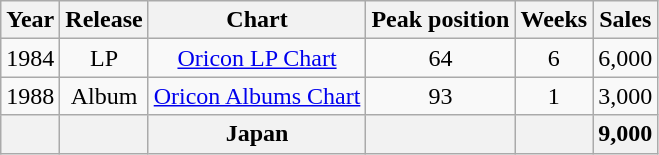<table class="sortable wikitable" style="text-align:center">
<tr>
<th>Year</th>
<th>Release</th>
<th>Chart</th>
<th>Peak position</th>
<th>Weeks</th>
<th>Sales</th>
</tr>
<tr>
<td>1984</td>
<td>LP</td>
<td><a href='#'>Oricon LP Chart</a></td>
<td>64</td>
<td>6</td>
<td>6,000</td>
</tr>
<tr>
<td>1988</td>
<td>Album</td>
<td><a href='#'>Oricon Albums Chart</a></td>
<td>93</td>
<td>1</td>
<td>3,000</td>
</tr>
<tr>
<th></th>
<th></th>
<th>Japan</th>
<th></th>
<th></th>
<th>9,000</th>
</tr>
</table>
